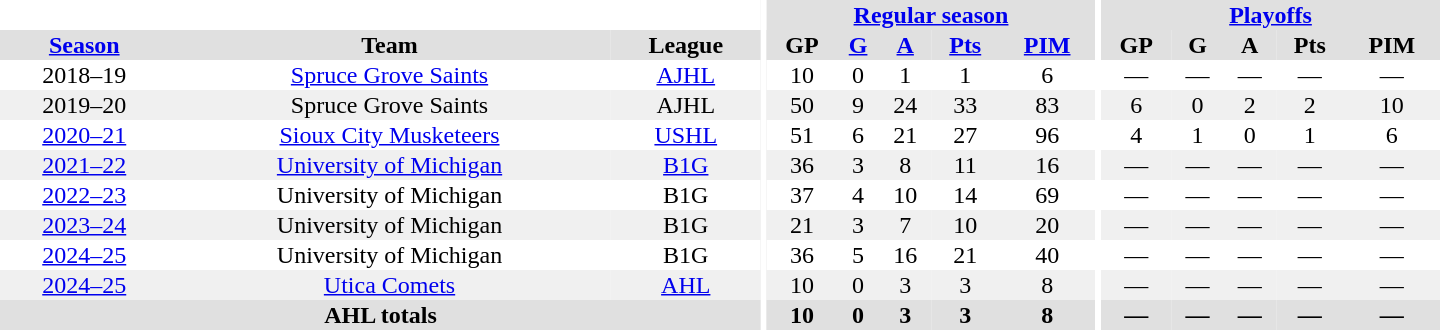<table border="0" cellpadding="1" cellspacing="0" style="text-align:center; width:60em">
<tr bgcolor="#e0e0e0">
<th colspan="3" bgcolor="#ffffff"></th>
<th rowspan="101" bgcolor="#ffffff"></th>
<th colspan="5"><a href='#'>Regular season</a></th>
<th rowspan="101" bgcolor="#ffffff"></th>
<th colspan="5"><a href='#'>Playoffs</a></th>
</tr>
<tr bgcolor="#e0e0e0">
<th><a href='#'>Season</a></th>
<th>Team</th>
<th>League</th>
<th>GP</th>
<th><a href='#'>G</a></th>
<th><a href='#'>A</a></th>
<th><a href='#'>Pts</a></th>
<th><a href='#'>PIM</a></th>
<th>GP</th>
<th>G</th>
<th>A</th>
<th>Pts</th>
<th>PIM</th>
</tr>
<tr>
<td>2018–19</td>
<td><a href='#'>Spruce Grove Saints</a></td>
<td><a href='#'>AJHL</a></td>
<td>10</td>
<td>0</td>
<td>1</td>
<td>1</td>
<td>6</td>
<td>—</td>
<td>—</td>
<td>—</td>
<td>—</td>
<td>—</td>
</tr>
<tr bgcolor="#f0f0f0">
<td>2019–20</td>
<td>Spruce Grove Saints</td>
<td>AJHL</td>
<td>50</td>
<td>9</td>
<td>24</td>
<td>33</td>
<td>83</td>
<td>6</td>
<td>0</td>
<td>2</td>
<td>2</td>
<td>10</td>
</tr>
<tr>
<td><a href='#'>2020–21</a></td>
<td><a href='#'>Sioux City Musketeers</a></td>
<td><a href='#'>USHL</a></td>
<td>51</td>
<td>6</td>
<td>21</td>
<td>27</td>
<td>96</td>
<td>4</td>
<td>1</td>
<td>0</td>
<td>1</td>
<td>6</td>
</tr>
<tr bgcolor="#f0f0f0">
<td><a href='#'>2021–22</a></td>
<td><a href='#'>University of Michigan</a></td>
<td><a href='#'>B1G</a></td>
<td>36</td>
<td>3</td>
<td>8</td>
<td>11</td>
<td>16</td>
<td>—</td>
<td>—</td>
<td>—</td>
<td>—</td>
<td>—</td>
</tr>
<tr>
<td><a href='#'>2022–23</a></td>
<td>University of Michigan</td>
<td>B1G</td>
<td>37</td>
<td>4</td>
<td>10</td>
<td>14</td>
<td>69</td>
<td>—</td>
<td>—</td>
<td>—</td>
<td>—</td>
<td>—</td>
</tr>
<tr bgcolor="#f0f0f0">
<td><a href='#'>2023–24</a></td>
<td>University of Michigan</td>
<td>B1G</td>
<td>21</td>
<td>3</td>
<td>7</td>
<td>10</td>
<td>20</td>
<td>—</td>
<td>—</td>
<td>—</td>
<td>—</td>
<td>—</td>
</tr>
<tr>
<td><a href='#'>2024–25</a></td>
<td>University of Michigan</td>
<td>B1G</td>
<td>36</td>
<td>5</td>
<td>16</td>
<td>21</td>
<td>40</td>
<td>—</td>
<td>—</td>
<td>—</td>
<td>—</td>
<td>—</td>
</tr>
<tr bgcolor="#f0f0f0">
<td><a href='#'>2024–25</a></td>
<td><a href='#'>Utica Comets</a></td>
<td><a href='#'>AHL</a></td>
<td>10</td>
<td>0</td>
<td>3</td>
<td>3</td>
<td>8</td>
<td>—</td>
<td>—</td>
<td>—</td>
<td>—</td>
<td>—</td>
</tr>
<tr bgcolor="#e0e0e0">
<th colspan="3">AHL totals</th>
<th>10</th>
<th>0</th>
<th>3</th>
<th>3</th>
<th>8</th>
<th>—</th>
<th>—</th>
<th>—</th>
<th>—</th>
<th>—</th>
</tr>
</table>
